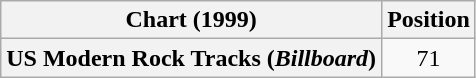<table class="wikitable plainrowheaders" style="text-align:center">
<tr>
<th scope="col">Chart (1999)</th>
<th scope="col">Position</th>
</tr>
<tr>
<th scope="row">US Modern Rock Tracks (<em>Billboard</em>)</th>
<td>71</td>
</tr>
</table>
